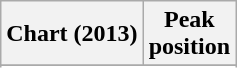<table class="wikitable sortable plainrowheaders" style="text-align:center">
<tr>
<th scope="col">Chart (2013)</th>
<th scope="col">Peak<br>position</th>
</tr>
<tr>
</tr>
<tr>
</tr>
<tr>
</tr>
<tr>
</tr>
<tr>
</tr>
<tr>
</tr>
<tr>
</tr>
<tr>
</tr>
<tr>
</tr>
<tr>
</tr>
<tr>
</tr>
</table>
